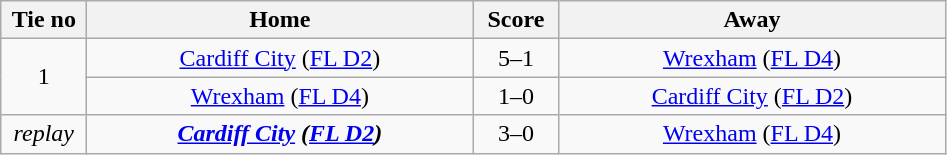<table class="wikitable" style="text-align:center">
<tr>
<th width=50>Tie no</th>
<th width=250>Home</th>
<th width=50>Score</th>
<th width=250>Away</th>
</tr>
<tr>
<td rowspan=2>1</td>
<td><a href='#'>Cardiff City</a> (<a href='#'>FL D2</a>)</td>
<td>5–1</td>
<td><a href='#'>Wrexham</a> (<a href='#'>FL D4</a>)</td>
</tr>
<tr>
<td><a href='#'>Wrexham</a> (<a href='#'>FL D4</a>)</td>
<td>1–0</td>
<td><a href='#'>Cardiff City</a> (<a href='#'>FL D2</a>)</td>
</tr>
<tr>
<td><em>replay</em></td>
<td><strong><em><a href='#'>Cardiff City</a><strong> (<a href='#'>FL D2</a>)<em></td>
<td></em>3–0<em></td>
<td></em><a href='#'>Wrexham</a> (<a href='#'>FL D4</a>)<em></td>
</tr>
</table>
